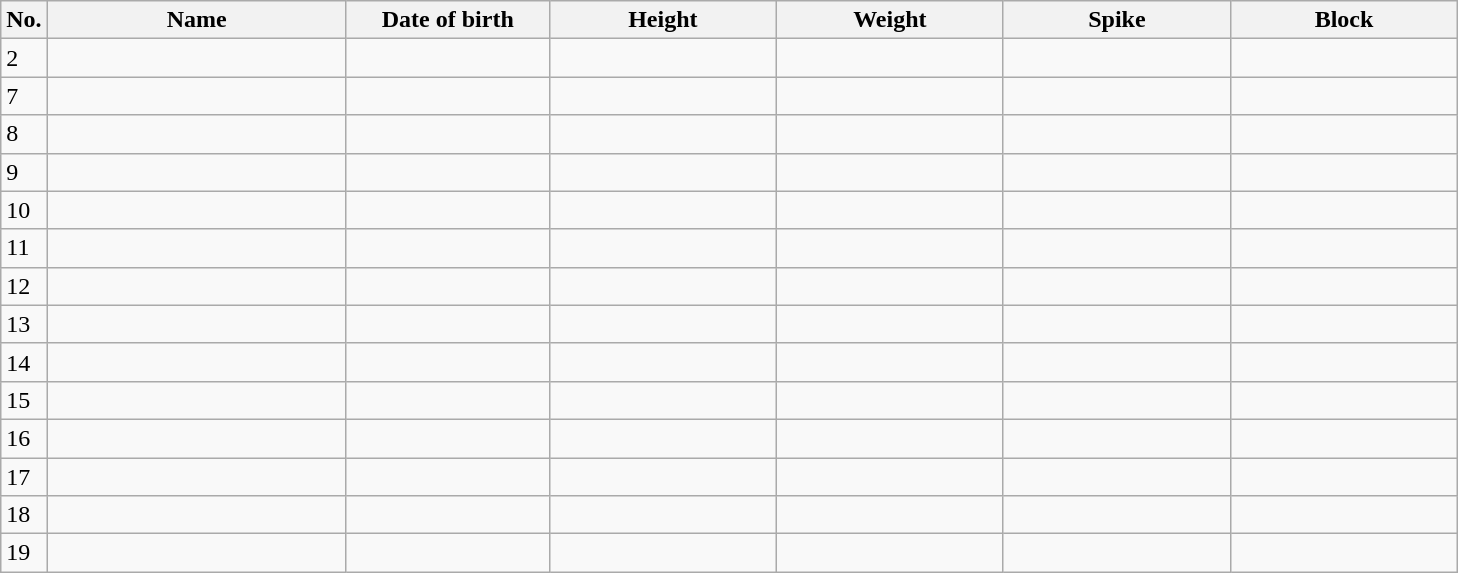<table class=wikitable sortable style=font-size:100%; text-align:center;>
<tr>
<th>No.</th>
<th style=width:12em>Name</th>
<th style=width:8em>Date of birth</th>
<th style=width:9em>Height</th>
<th style=width:9em>Weight</th>
<th style=width:9em>Spike</th>
<th style=width:9em>Block</th>
</tr>
<tr>
<td>2</td>
<td align=left></td>
<td align=right></td>
<td></td>
<td></td>
<td></td>
<td></td>
</tr>
<tr>
<td>7</td>
<td align=left></td>
<td align=right></td>
<td></td>
<td></td>
<td></td>
<td></td>
</tr>
<tr>
<td>8</td>
<td align=left></td>
<td align=right></td>
<td></td>
<td></td>
<td></td>
<td></td>
</tr>
<tr>
<td>9</td>
<td align=left></td>
<td align=right></td>
<td></td>
<td></td>
<td></td>
<td></td>
</tr>
<tr>
<td>10</td>
<td align=left></td>
<td align=right></td>
<td></td>
<td></td>
<td></td>
<td></td>
</tr>
<tr>
<td>11</td>
<td align=left></td>
<td align=right></td>
<td></td>
<td></td>
<td></td>
<td></td>
</tr>
<tr>
<td>12</td>
<td align=left></td>
<td align=right></td>
<td></td>
<td></td>
<td></td>
<td></td>
</tr>
<tr>
<td>13</td>
<td align=left></td>
<td align=right></td>
<td></td>
<td></td>
<td></td>
<td></td>
</tr>
<tr>
<td>14</td>
<td align=left></td>
<td align=right></td>
<td></td>
<td></td>
<td></td>
<td></td>
</tr>
<tr>
<td>15</td>
<td align=left></td>
<td align=right></td>
<td></td>
<td></td>
<td></td>
<td></td>
</tr>
<tr>
<td>16</td>
<td align=left></td>
<td align=right></td>
<td></td>
<td></td>
<td></td>
<td></td>
</tr>
<tr>
<td>17</td>
<td align=left></td>
<td align=right></td>
<td></td>
<td></td>
<td></td>
<td></td>
</tr>
<tr>
<td>18</td>
<td align=left></td>
<td align=right></td>
<td></td>
<td></td>
<td></td>
<td></td>
</tr>
<tr>
<td>19</td>
<td align=left></td>
<td align=right></td>
<td></td>
<td></td>
<td></td>
<td></td>
</tr>
</table>
